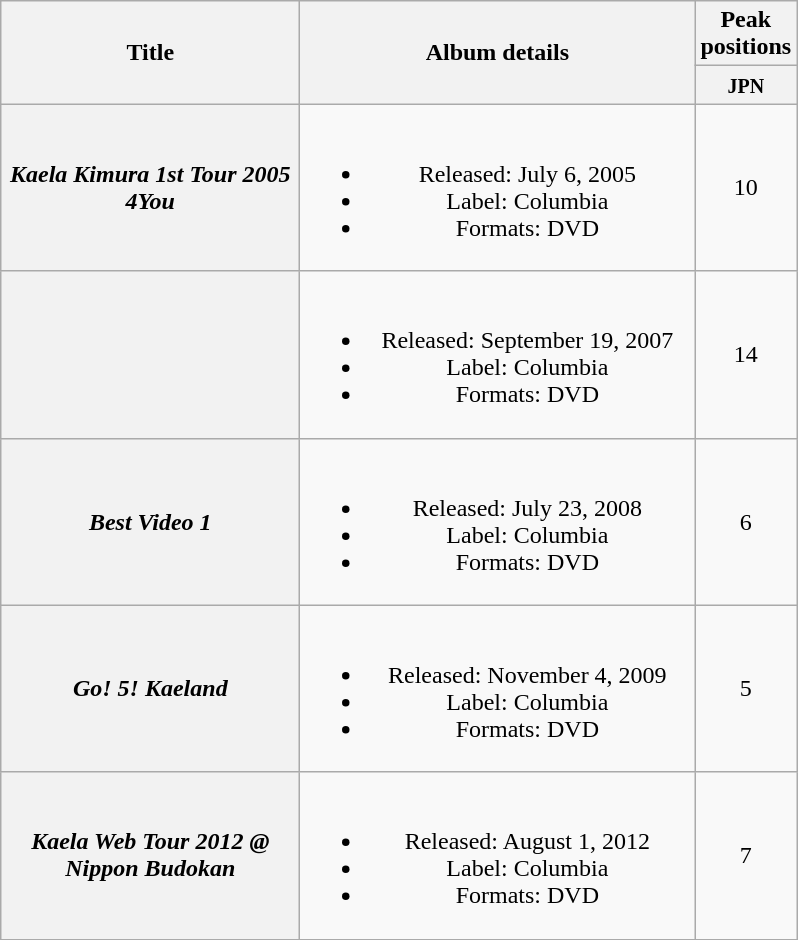<table class="wikitable plainrowheaders" style="text-align:center;">
<tr>
<th style="width:12em;" rowspan="2">Title</th>
<th style="width:16em;" rowspan="2">Album details</th>
<th>Peak positions</th>
</tr>
<tr>
<th style="width:2.5em;"><small>JPN</small><br></th>
</tr>
<tr>
<th scope="row"><em>Kaela Kimura 1st Tour 2005 4You</em></th>
<td><br><ul><li>Released: July 6, 2005</li><li>Label: Columbia</li><li>Formats: DVD</li></ul></td>
<td>10</td>
</tr>
<tr>
<th scope="row"></th>
<td><br><ul><li>Released: September 19, 2007</li><li>Label: Columbia</li><li>Formats: DVD</li></ul></td>
<td>14</td>
</tr>
<tr>
<th scope="row"><em>Best Video 1</em></th>
<td><br><ul><li>Released: July 23, 2008</li><li>Label: Columbia</li><li>Formats: DVD</li></ul></td>
<td>6</td>
</tr>
<tr>
<th scope="row"><em>Go! 5! Kaeland</em></th>
<td><br><ul><li>Released: November 4, 2009</li><li>Label: Columbia</li><li>Formats: DVD</li></ul></td>
<td>5</td>
</tr>
<tr>
<th scope="row"><em>Kaela Web Tour 2012 @ Nippon Budokan</em></th>
<td><br><ul><li>Released: August 1, 2012</li><li>Label: Columbia</li><li>Formats: DVD</li></ul></td>
<td>7</td>
</tr>
</table>
